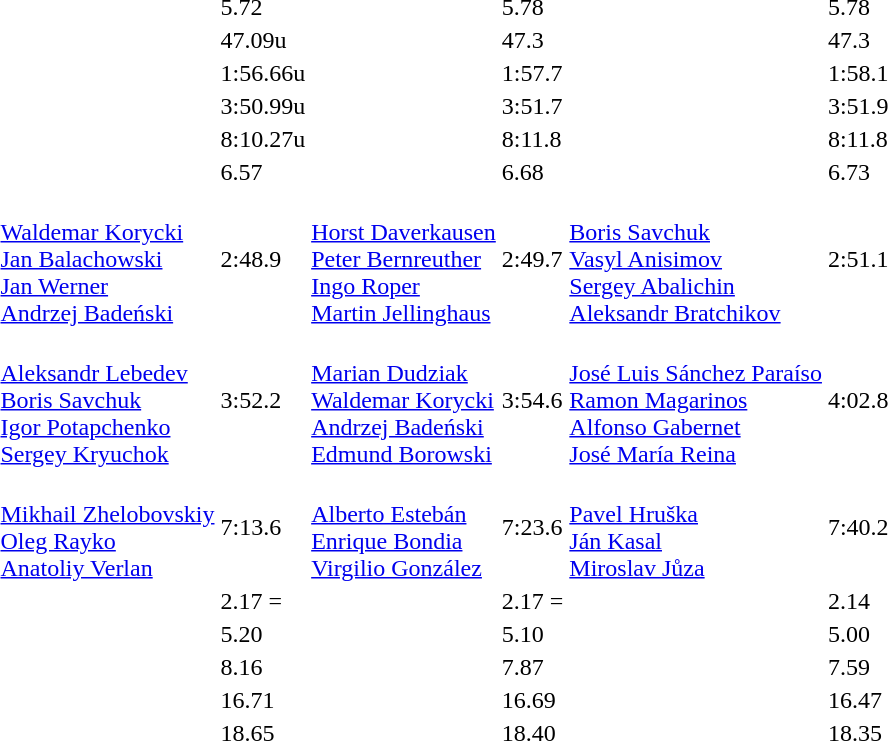<table>
<tr>
<td></td>
<td></td>
<td>5.72</td>
<td></td>
<td>5.78</td>
<td></td>
<td>5.78</td>
</tr>
<tr>
<td></td>
<td></td>
<td>47.09u </td>
<td></td>
<td>47.3</td>
<td></td>
<td>47.3</td>
</tr>
<tr>
<td></td>
<td></td>
<td>1:56.66u</td>
<td></td>
<td>1:57.7</td>
<td></td>
<td>1:58.1</td>
</tr>
<tr>
<td></td>
<td></td>
<td>3:50.99u</td>
<td></td>
<td>3:51.7</td>
<td></td>
<td>3:51.9</td>
</tr>
<tr>
<td></td>
<td></td>
<td>8:10.27u</td>
<td></td>
<td>8:11.8</td>
<td></td>
<td>8:11.8</td>
</tr>
<tr>
<td></td>
<td></td>
<td>6.57</td>
<td></td>
<td>6.68</td>
<td></td>
<td>6.73</td>
</tr>
<tr>
<td></td>
<td><br><a href='#'>Waldemar Korycki</a><br><a href='#'>Jan Balachowski</a><br><a href='#'>Jan Werner</a><br><a href='#'>Andrzej Badeński</a></td>
<td>2:48.9</td>
<td><br><a href='#'>Horst Daverkausen</a><br><a href='#'>Peter Bernreuther</a><br><a href='#'>Ingo Roper</a><br><a href='#'>Martin Jellinghaus</a></td>
<td>2:49.7</td>
<td><br><a href='#'>Boris Savchuk</a><br><a href='#'>Vasyl Anisimov</a><br><a href='#'>Sergey Abalichin</a><br><a href='#'>Aleksandr Bratchikov</a></td>
<td>2:51.1</td>
</tr>
<tr>
<td></td>
<td><br><a href='#'>Aleksandr Lebedev</a><br><a href='#'>Boris Savchuk</a><br><a href='#'>Igor Potapchenko</a><br><a href='#'>Sergey Kryuchok</a></td>
<td>3:52.2</td>
<td><br><a href='#'>Marian Dudziak</a><br><a href='#'>Waldemar Korycki</a><br><a href='#'>Andrzej Badeński</a><br><a href='#'>Edmund Borowski</a></td>
<td>3:54.6</td>
<td><br><a href='#'>José Luis Sánchez Paraíso</a><br><a href='#'>Ramon Magarinos</a><br><a href='#'>Alfonso Gabernet</a><br><a href='#'>José María Reina</a></td>
<td>4:02.8</td>
</tr>
<tr>
<td></td>
<td><br><a href='#'>Mikhail Zhelobovskiy</a><br><a href='#'>Oleg Rayko</a><br><a href='#'>Anatoliy Verlan</a></td>
<td>7:13.6</td>
<td><br><a href='#'>Alberto Estebán</a><br><a href='#'>Enrique Bondia</a><br><a href='#'>Virgilio González</a></td>
<td>7:23.6</td>
<td><br><a href='#'>Pavel Hruška</a><br><a href='#'>Ján Kasal</a><br><a href='#'>Miroslav Jůza</a></td>
<td>7:40.2</td>
</tr>
<tr>
<td></td>
<td></td>
<td>2.17 =</td>
<td></td>
<td>2.17 =</td>
<td></td>
<td>2.14</td>
</tr>
<tr>
<td></td>
<td></td>
<td>5.20 </td>
<td></td>
<td>5.10</td>
<td></td>
<td>5.00</td>
</tr>
<tr>
<td></td>
<td></td>
<td>8.16</td>
<td></td>
<td>7.87</td>
<td></td>
<td>7.59</td>
</tr>
<tr>
<td></td>
<td></td>
<td>16.71 </td>
<td></td>
<td>16.69</td>
<td></td>
<td>16.47</td>
</tr>
<tr>
<td></td>
<td></td>
<td>18.65 </td>
<td></td>
<td>18.40</td>
<td></td>
<td>18.35</td>
</tr>
</table>
